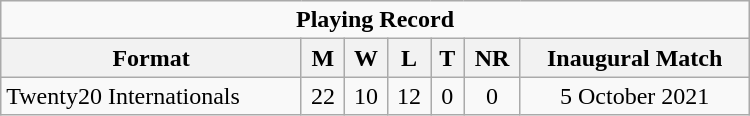<table class="wikitable" style="text-align: center; width: 500px;">
<tr>
<td colspan=7 align="center"><strong>Playing Record</strong></td>
</tr>
<tr>
<th>Format</th>
<th>M</th>
<th>W</th>
<th>L</th>
<th>T</th>
<th>NR</th>
<th>Inaugural Match</th>
</tr>
<tr>
<td align="left">Twenty20 Internationals</td>
<td>22</td>
<td>10</td>
<td>12</td>
<td>0</td>
<td>0</td>
<td>5 October 2021</td>
</tr>
</table>
